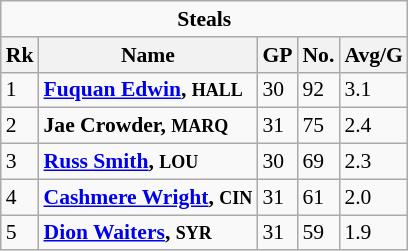<table class="wikitable" style="white-space:nowrap; font-size:90%;">
<tr>
<td colspan=5 style="text-align:center;"><strong>Steals</strong></td>
</tr>
<tr>
<th>Rk</th>
<th>Name</th>
<th>GP</th>
<th>No.</th>
<th>Avg/G</th>
</tr>
<tr>
<td>1</td>
<td><strong><a href='#'>Fuquan Edwin</a>, <small>HALL</small></strong></td>
<td>30</td>
<td>92</td>
<td>3.1</td>
</tr>
<tr>
<td>2</td>
<td><strong>Jae Crowder, <small>MARQ</small></strong></td>
<td>31</td>
<td>75</td>
<td>2.4</td>
</tr>
<tr>
<td>3</td>
<td><strong><a href='#'>Russ Smith</a>, <small>LOU</small></strong></td>
<td>30</td>
<td>69</td>
<td>2.3</td>
</tr>
<tr>
<td>4</td>
<td><strong><a href='#'>Cashmere Wright</a>, <small>CIN</small></strong></td>
<td>31</td>
<td>61</td>
<td>2.0</td>
</tr>
<tr>
<td>5</td>
<td><strong><a href='#'>Dion Waiters</a>, <small>SYR</small></strong></td>
<td>31</td>
<td>59</td>
<td>1.9</td>
</tr>
</table>
